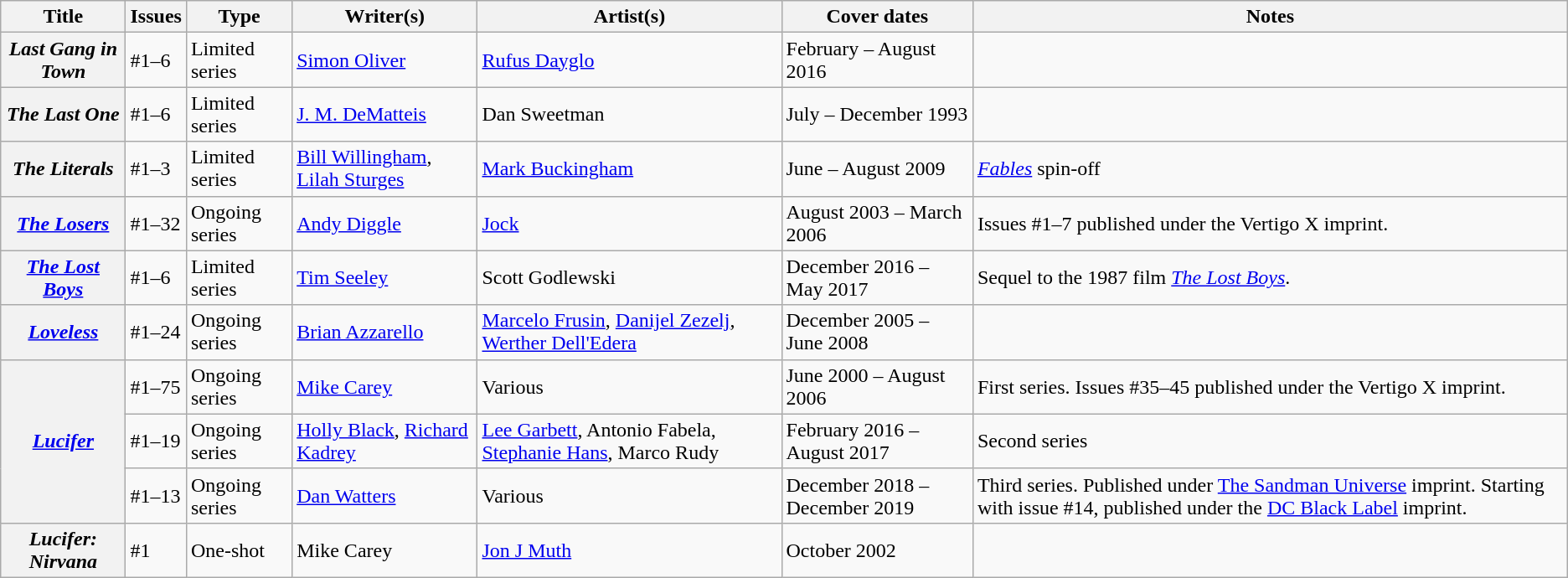<table class="wikitable">
<tr>
<th>Title</th>
<th>Issues</th>
<th>Type</th>
<th>Writer(s)</th>
<th>Artist(s)</th>
<th>Cover dates</th>
<th>Notes</th>
</tr>
<tr>
<th><em>Last Gang in Town</em></th>
<td>#1–6</td>
<td>Limited series</td>
<td><a href='#'>Simon Oliver</a></td>
<td><a href='#'>Rufus Dayglo</a></td>
<td>February – August 2016</td>
<td></td>
</tr>
<tr>
<th><em>The Last One</em></th>
<td>#1–6</td>
<td>Limited series</td>
<td><a href='#'>J. M. DeMatteis</a></td>
<td>Dan Sweetman</td>
<td>July – December 1993</td>
<td></td>
</tr>
<tr>
<th><em>The Literals</em></th>
<td>#1–3</td>
<td>Limited series</td>
<td><a href='#'>Bill Willingham</a>, <a href='#'>Lilah Sturges</a></td>
<td><a href='#'>Mark Buckingham</a></td>
<td>June – August 2009</td>
<td><em><a href='#'>Fables</a></em> spin-off</td>
</tr>
<tr>
<th><em><a href='#'>The Losers</a></em></th>
<td>#1–32</td>
<td>Ongoing series</td>
<td><a href='#'>Andy Diggle</a></td>
<td><a href='#'>Jock</a></td>
<td>August 2003 – March 2006</td>
<td>Issues #1–7 published under the Vertigo X imprint.</td>
</tr>
<tr>
<th><em><a href='#'>The Lost Boys</a></em></th>
<td>#1–6</td>
<td>Limited series</td>
<td><a href='#'>Tim Seeley</a></td>
<td>Scott Godlewski</td>
<td>December 2016 – May 2017</td>
<td>Sequel to the 1987 film <em><a href='#'>The Lost Boys</a></em>.</td>
</tr>
<tr>
<th><em><a href='#'>Loveless</a></em></th>
<td>#1–24</td>
<td>Ongoing series</td>
<td><a href='#'>Brian Azzarello</a></td>
<td><a href='#'>Marcelo Frusin</a>, <a href='#'>Danijel Zezelj</a>, <a href='#'>Werther Dell'Edera</a></td>
<td>December 2005 – June 2008</td>
<td></td>
</tr>
<tr>
<th rowspan="3"><em><a href='#'>Lucifer</a></em></th>
<td>#1–75</td>
<td>Ongoing series</td>
<td><a href='#'>Mike Carey</a></td>
<td>Various</td>
<td>June 2000 – August 2006</td>
<td>First series. Issues #35–45 published under the Vertigo X imprint.</td>
</tr>
<tr>
<td>#1–19</td>
<td>Ongoing series</td>
<td><a href='#'>Holly Black</a>, <a href='#'>Richard Kadrey</a></td>
<td><a href='#'>Lee Garbett</a>, Antonio Fabela, <a href='#'>Stephanie Hans</a>, Marco Rudy</td>
<td>February 2016 – August 2017</td>
<td>Second series</td>
</tr>
<tr>
<td>#1–13</td>
<td>Ongoing series</td>
<td><a href='#'>Dan Watters</a></td>
<td>Various</td>
<td>December 2018 – December 2019</td>
<td>Third series. Published under <a href='#'>The Sandman Universe</a> imprint. Starting with issue #14, published under the <a href='#'>DC Black Label</a> imprint.</td>
</tr>
<tr>
<th><em>Lucifer: Nirvana</em></th>
<td>#1</td>
<td>One-shot</td>
<td>Mike Carey</td>
<td><a href='#'>Jon J Muth</a></td>
<td>October 2002</td>
<td></td>
</tr>
</table>
